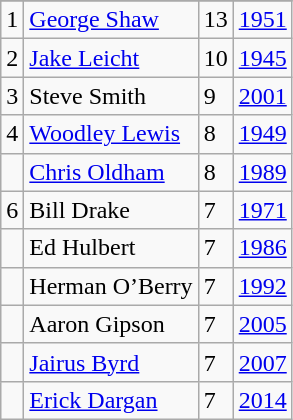<table class="wikitable">
<tr>
</tr>
<tr>
<td>1</td>
<td><a href='#'>George Shaw</a></td>
<td>13</td>
<td><a href='#'>1951</a></td>
</tr>
<tr>
<td>2</td>
<td><a href='#'>Jake Leicht</a></td>
<td>10</td>
<td><a href='#'>1945</a></td>
</tr>
<tr>
<td>3</td>
<td>Steve Smith</td>
<td>9</td>
<td><a href='#'>2001</a></td>
</tr>
<tr>
<td>4</td>
<td><a href='#'>Woodley Lewis</a></td>
<td>8</td>
<td><a href='#'>1949</a></td>
</tr>
<tr>
<td></td>
<td><a href='#'>Chris Oldham</a></td>
<td>8</td>
<td><a href='#'>1989</a></td>
</tr>
<tr>
<td>6</td>
<td>Bill Drake</td>
<td>7</td>
<td><a href='#'>1971</a></td>
</tr>
<tr>
<td></td>
<td>Ed Hulbert</td>
<td>7</td>
<td><a href='#'>1986</a></td>
</tr>
<tr>
<td></td>
<td>Herman O’Berry</td>
<td>7</td>
<td><a href='#'>1992</a></td>
</tr>
<tr>
<td></td>
<td>Aaron Gipson</td>
<td>7</td>
<td><a href='#'>2005</a></td>
</tr>
<tr>
<td></td>
<td><a href='#'>Jairus Byrd</a></td>
<td>7</td>
<td><a href='#'>2007</a></td>
</tr>
<tr>
<td></td>
<td><a href='#'>Erick Dargan</a></td>
<td>7</td>
<td><a href='#'>2014</a></td>
</tr>
</table>
